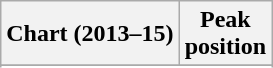<table class="wikitable sortable plainrowheaders">
<tr>
<th scope="col">Chart (2013–15)</th>
<th scope="col">Peak<br>position</th>
</tr>
<tr>
</tr>
<tr>
</tr>
<tr>
</tr>
<tr>
</tr>
</table>
